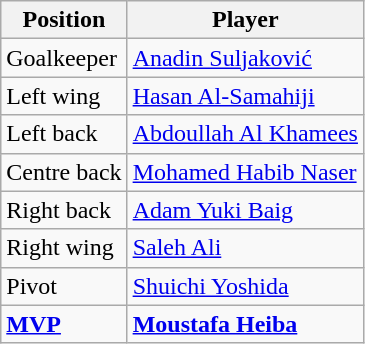<table class="wikitable">
<tr>
<th>Position</th>
<th>Player</th>
</tr>
<tr>
<td>Goalkeeper</td>
<td> <a href='#'>Anadin Suljaković</a></td>
</tr>
<tr>
<td>Left wing</td>
<td> <a href='#'>Hasan Al-Samahiji</a></td>
</tr>
<tr>
<td>Left back</td>
<td> <a href='#'>Abdoullah Al Khamees</a></td>
</tr>
<tr>
<td>Centre back</td>
<td> <a href='#'>Mohamed Habib Naser</a></td>
</tr>
<tr>
<td>Right back</td>
<td> <a href='#'>Adam Yuki Baig</a></td>
</tr>
<tr>
<td>Right wing</td>
<td> <a href='#'>Saleh Ali</a></td>
</tr>
<tr>
<td>Pivot</td>
<td> <a href='#'>Shuichi Yoshida</a></td>
</tr>
<tr>
<td><strong><a href='#'>MVP</a></strong></td>
<td> <strong><a href='#'>Moustafa Heiba</a></strong></td>
</tr>
</table>
